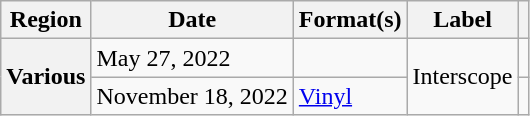<table class="wikitable plainrowheaders">
<tr>
<th scope="col">Region</th>
<th scope="col">Date</th>
<th scope="col">Format(s)</th>
<th scope="col">Label</th>
<th scope="col"></th>
</tr>
<tr>
<th rowspan="2" scope="row">Various</th>
<td>May 27, 2022</td>
<td></td>
<td rowspan="2">Interscope</td>
<td align="center"></td>
</tr>
<tr>
<td>November 18, 2022</td>
<td><a href='#'>Vinyl</a></td>
<td align="center"></td>
</tr>
</table>
